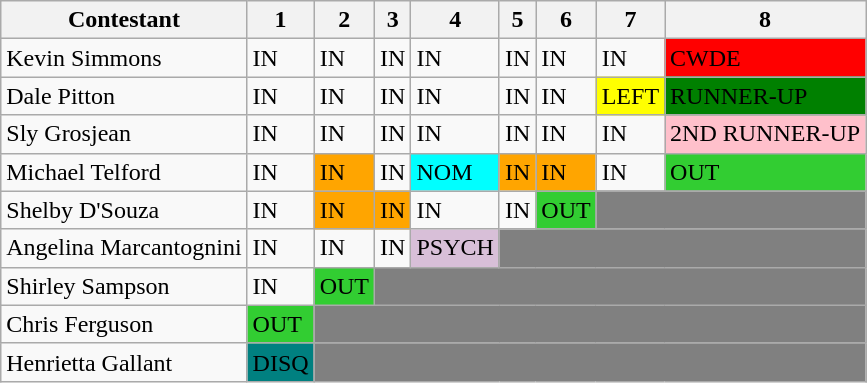<table class="wikitable">
<tr>
<th>Contestant</th>
<th>1</th>
<th>2</th>
<th>3</th>
<th>4</th>
<th>5</th>
<th>6</th>
<th>7</th>
<th>8</th>
</tr>
<tr>
<td>Kevin Simmons</td>
<td>IN</td>
<td>IN</td>
<td>IN</td>
<td>IN</td>
<td>IN</td>
<td>IN</td>
<td>IN</td>
<td style="background-color:red">CWDE</td>
</tr>
<tr>
<td>Dale Pitton</td>
<td>IN</td>
<td>IN</td>
<td>IN</td>
<td>IN</td>
<td>IN</td>
<td>IN</td>
<td style="background-color:yellow">LEFT</td>
<td style="background-color:green">RUNNER-UP</td>
</tr>
<tr>
<td>Sly Grosjean</td>
<td>IN</td>
<td>IN</td>
<td>IN</td>
<td>IN</td>
<td>IN</td>
<td>IN</td>
<td>IN</td>
<td style="background-color:pink">2ND RUNNER-UP</td>
</tr>
<tr>
<td>Michael Telford</td>
<td>IN</td>
<td style="background-color:orange">IN</td>
<td>IN</td>
<td style="background-color:cyan">NOM</td>
<td style="background-color:orange">IN</td>
<td style="background-color:orange">IN</td>
<td>IN</td>
<td style="background-color:limegreen">OUT</td>
</tr>
<tr>
<td>Shelby D'Souza</td>
<td>IN</td>
<td style="background-color:orange">IN</td>
<td style="background-color:orange">IN</td>
<td>IN</td>
<td>IN</td>
<td style="background-color:limegreen">OUT</td>
<td style="background-color:gray" colspan="2"></td>
</tr>
<tr>
<td>Angelina Marcantognini</td>
<td>IN</td>
<td>IN</td>
<td>IN</td>
<td style="background-color:thistle">PSYCH</td>
<td style="background-color:grey" colspan="4"></td>
</tr>
<tr>
<td>Shirley Sampson</td>
<td>IN</td>
<td style="background-color:limegreen">OUT</td>
<td style="background-color:gray" colspan="6"></td>
</tr>
<tr>
<td>Chris Ferguson</td>
<td style="background-color:limegreen">OUT</td>
<td style="background-color:gray" colspan="7"></td>
</tr>
<tr>
<td>Henrietta Gallant</td>
<td style="background-color:teal">DISQ</td>
<td style="background-color:gray" colspan="7"></td>
</tr>
</table>
